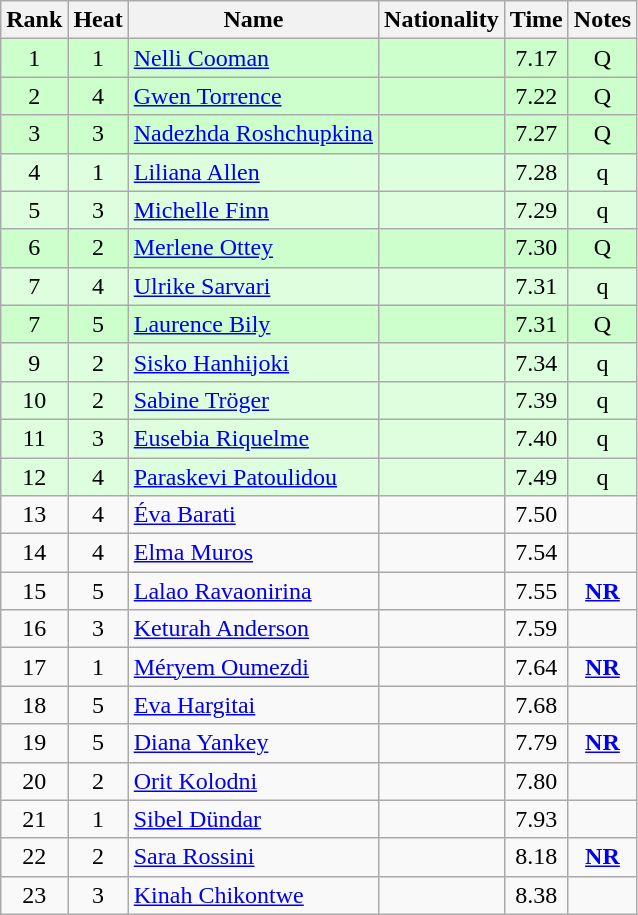<table class="wikitable sortable" style="text-align:center">
<tr>
<th>Rank</th>
<th>Heat</th>
<th>Name</th>
<th>Nationality</th>
<th>Time</th>
<th>Notes</th>
</tr>
<tr bgcolor=ccffcc>
<td>1</td>
<td>1</td>
<td align="left"><a href='#'>Nelli Cooman</a></td>
<td align=left></td>
<td>7.17</td>
<td>Q</td>
</tr>
<tr bgcolor=ccffcc>
<td>2</td>
<td>4</td>
<td align="left"><a href='#'>Gwen Torrence</a></td>
<td align=left></td>
<td>7.22</td>
<td>Q</td>
</tr>
<tr bgcolor=ccffcc>
<td>3</td>
<td>3</td>
<td align="left"><a href='#'>Nadezhda Roshchupkina</a></td>
<td align=left></td>
<td>7.27</td>
<td>Q</td>
</tr>
<tr bgcolor=ddffdd>
<td>4</td>
<td>1</td>
<td align="left"><a href='#'>Liliana Allen</a></td>
<td align=left></td>
<td>7.28</td>
<td>q</td>
</tr>
<tr bgcolor=ddffdd>
<td>5</td>
<td>3</td>
<td align="left"><a href='#'>Michelle Finn</a></td>
<td align=left></td>
<td>7.29</td>
<td>q</td>
</tr>
<tr bgcolor=ccffcc>
<td>6</td>
<td>2</td>
<td align="left"><a href='#'>Merlene Ottey</a></td>
<td align=left></td>
<td>7.30</td>
<td>Q</td>
</tr>
<tr bgcolor=ddffdd>
<td>7</td>
<td>4</td>
<td align="left"><a href='#'>Ulrike Sarvari</a></td>
<td align=left></td>
<td>7.31</td>
<td>q</td>
</tr>
<tr bgcolor=ccffcc>
<td>7</td>
<td>5</td>
<td align="left"><a href='#'>Laurence Bily</a></td>
<td align=left></td>
<td>7.31</td>
<td>Q</td>
</tr>
<tr bgcolor=ddffdd>
<td>9</td>
<td>2</td>
<td align="left"><a href='#'>Sisko Hanhijoki</a></td>
<td align=left></td>
<td>7.34</td>
<td>q</td>
</tr>
<tr bgcolor=ddffdd>
<td>10</td>
<td>2</td>
<td align="left"><a href='#'>Sabine Tröger</a></td>
<td align=left></td>
<td>7.39</td>
<td>q</td>
</tr>
<tr bgcolor=ddffdd>
<td>11</td>
<td>3</td>
<td align="left"><a href='#'>Eusebia Riquelme</a></td>
<td align=left></td>
<td>7.40</td>
<td>q</td>
</tr>
<tr bgcolor=ddffdd>
<td>12</td>
<td>4</td>
<td align="left"><a href='#'>Paraskevi Patoulidou</a></td>
<td align=left></td>
<td>7.49</td>
<td>q</td>
</tr>
<tr>
<td>13</td>
<td>4</td>
<td align="left"><a href='#'>Éva Barati</a></td>
<td align=left></td>
<td>7.50</td>
<td></td>
</tr>
<tr>
<td>14</td>
<td>4</td>
<td align="left"><a href='#'>Elma Muros</a></td>
<td align=left></td>
<td>7.54</td>
<td></td>
</tr>
<tr>
<td>15</td>
<td>5</td>
<td align="left"><a href='#'>Lalao Ravaonirina</a></td>
<td align=left></td>
<td>7.55</td>
<td><strong><a href='#'>NR</a></strong></td>
</tr>
<tr>
<td>16</td>
<td>3</td>
<td align="left"><a href='#'>Keturah Anderson</a></td>
<td align=left></td>
<td>7.59</td>
<td></td>
</tr>
<tr>
<td>17</td>
<td>1</td>
<td align="left"><a href='#'>Méryem Oumezdi</a></td>
<td align=left></td>
<td>7.64</td>
<td><strong><a href='#'>NR</a></strong></td>
</tr>
<tr>
<td>18</td>
<td>5</td>
<td align="left"><a href='#'>Eva Hargitai</a></td>
<td align=left></td>
<td>7.68</td>
<td></td>
</tr>
<tr>
<td>19</td>
<td>5</td>
<td align="left"><a href='#'>Diana Yankey</a></td>
<td align=left></td>
<td>7.79</td>
<td><strong><a href='#'>NR</a></strong></td>
</tr>
<tr>
<td>20</td>
<td>2</td>
<td align="left"><a href='#'>Orit Kolodni</a></td>
<td align=left></td>
<td>7.80</td>
<td></td>
</tr>
<tr>
<td>21</td>
<td>1</td>
<td align="left"><a href='#'>Sibel Dündar</a></td>
<td align=left></td>
<td>7.93</td>
<td></td>
</tr>
<tr>
<td>22</td>
<td>2</td>
<td align="left"><a href='#'>Sara Rossini</a></td>
<td align=left></td>
<td>8.18</td>
<td><strong><a href='#'>NR</a></strong></td>
</tr>
<tr>
<td>23</td>
<td>3</td>
<td align="left"><a href='#'>Kinah Chikontwe</a></td>
<td align=left></td>
<td>8.38</td>
<td></td>
</tr>
</table>
